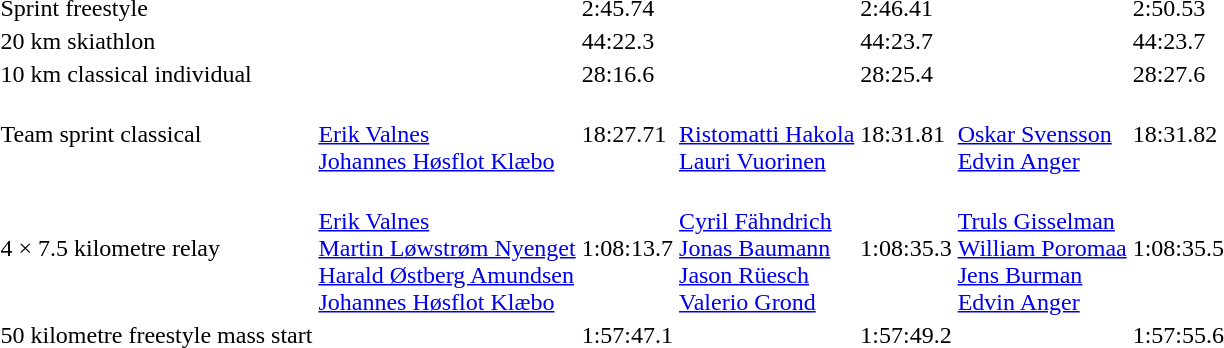<table>
<tr>
<td>Sprint freestyle <br></td>
<td></td>
<td>2:45.74</td>
<td></td>
<td>2:46.41</td>
<td></td>
<td>2:50.53</td>
</tr>
<tr>
<td>20 km skiathlon <br></td>
<td></td>
<td>44:22.3</td>
<td></td>
<td>44:23.7</td>
<td></td>
<td>44:23.7</td>
</tr>
<tr>
<td>10 km classical individual<br></td>
<td></td>
<td>28:16.6</td>
<td></td>
<td>28:25.4</td>
<td></td>
<td>28:27.6</td>
</tr>
<tr>
<td>Team sprint classical <br></td>
<td><br><a href='#'>Erik Valnes</a><br><a href='#'>Johannes Høsflot Klæbo</a></td>
<td>18:27.71</td>
<td><br><a href='#'>Ristomatti Hakola</a><br><a href='#'>Lauri Vuorinen</a></td>
<td>18:31.81</td>
<td><br><a href='#'>Oskar Svensson</a><br><a href='#'>Edvin Anger</a></td>
<td>18:31.82</td>
</tr>
<tr>
<td>4 × 7.5 kilometre relay <br></td>
<td><br><a href='#'>Erik Valnes</a><br><a href='#'>Martin Løwstrøm Nyenget</a><br><a href='#'>Harald Østberg Amundsen</a><br><a href='#'>Johannes Høsflot Klæbo</a></td>
<td>1:08:13.7</td>
<td><br><a href='#'>Cyril Fähndrich</a><br><a href='#'>Jonas Baumann</a><br><a href='#'>Jason Rüesch</a><br><a href='#'>Valerio Grond</a></td>
<td>1:08:35.3</td>
<td><br><a href='#'>Truls Gisselman</a><br><a href='#'>William Poromaa</a><br><a href='#'>Jens Burman</a><br><a href='#'>Edvin Anger</a></td>
<td>1:08:35.5</td>
</tr>
<tr>
<td>50 kilometre freestyle mass start <br></td>
<td></td>
<td>1:57:47.1</td>
<td></td>
<td>1:57:49.2</td>
<td></td>
<td>1:57:55.6</td>
</tr>
</table>
